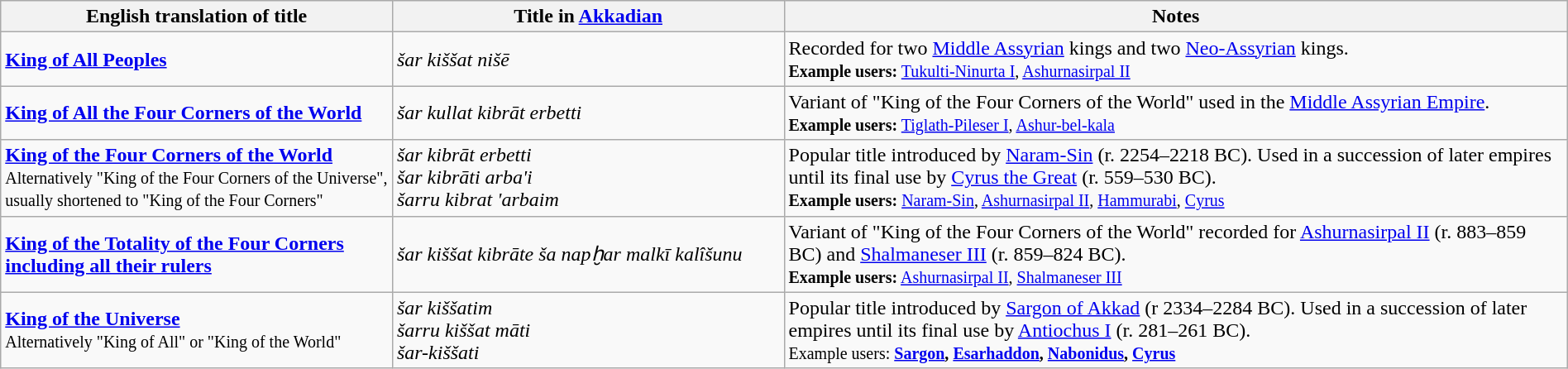<table class="wikitable" border="1" style="width:100%">
<tr>
<th width="25%"><strong>English translation of title</strong></th>
<th width="25%"><strong>Title in <a href='#'>Akkadian</a></strong></th>
<th width="50%"><strong>Notes</strong></th>
</tr>
<tr>
<td><strong><a href='#'>King of All Peoples</a></strong></td>
<td><em>šar kiššat nišē</em></td>
<td>Recorded for two <a href='#'>Middle Assyrian</a> kings and two <a href='#'>Neo-Assyrian</a> kings.<br><small><strong>Example users:</strong> <a href='#'>Tukulti-Ninurta I</a>, <a href='#'>Ashurnasirpal II</a></small></td>
</tr>
<tr>
<td><strong><a href='#'>King of All the Four Corners of the World</a></strong></td>
<td><em>šar kullat kibrāt erbetti</em></td>
<td>Variant of "King of the Four Corners of the World" used in the <a href='#'>Middle Assyrian Empire</a>.<br><small><strong>Example users:</strong> <a href='#'>Tiglath-Pileser I</a>, <a href='#'>Ashur-bel-kala</a></small></td>
</tr>
<tr>
<td><strong><a href='#'>King of the Four Corners of the World</a></strong><br><small>Alternatively "King of the Four Corners of the Universe", usually shortened to "King of the Four Corners"</small></td>
<td><em>šar kibrāt erbetti</em><br><em>šar kibrāti arba'i</em><br><em>šarru kibrat 'arbaim</em></td>
<td>Popular title introduced by <a href='#'>Naram-Sin</a> (r. 2254–2218 BC). Used in a succession of later empires until its final use by <a href='#'>Cyrus the Great</a> (r. 559–530 BC).<br><small><strong>Example users:</strong> <a href='#'>Naram-Sin</a>, <a href='#'>Ashurnasirpal II</a>, <a href='#'>Hammurabi</a>, <a href='#'>Cyrus</a></small></td>
</tr>
<tr>
<td><strong><a href='#'>King of the Totality of the Four Corners including all their rulers</a></strong></td>
<td><em>šar kiššat kibrāte ša napḫar malkī kalîšunu</em></td>
<td>Variant of "King of the Four Corners of the World" recorded for <a href='#'>Ashurnasirpal II</a> (r. 883–859 BC) and <a href='#'>Shalmaneser III</a> (r. 859–824 BC).<br><small><strong>Example users:</strong> <a href='#'>Ashurnasirpal II</a>, <a href='#'>Shalmaneser III</a></small></td>
</tr>
<tr>
<td><strong><a href='#'>King of the Universe</a></strong><br><small>Alternatively "King of All" or "King of the World"</small></td>
<td><em>šar kiššatim</em><br><em>šarru kiššat māti</em><br><em>šar-kiššati<strong></td>
<td>Popular title introduced by <a href='#'>Sargon of Akkad</a> (r 2334–2284 BC). Used in a succession of later empires until its final use by <a href='#'>Antiochus I</a> (r. 281–261 BC).<br><small></strong>Example users:<strong> <a href='#'>Sargon</a>, <a href='#'>Esarhaddon</a>, <a href='#'>Nabonidus</a>, <a href='#'>Cyrus</a></small></td>
</tr>
</table>
